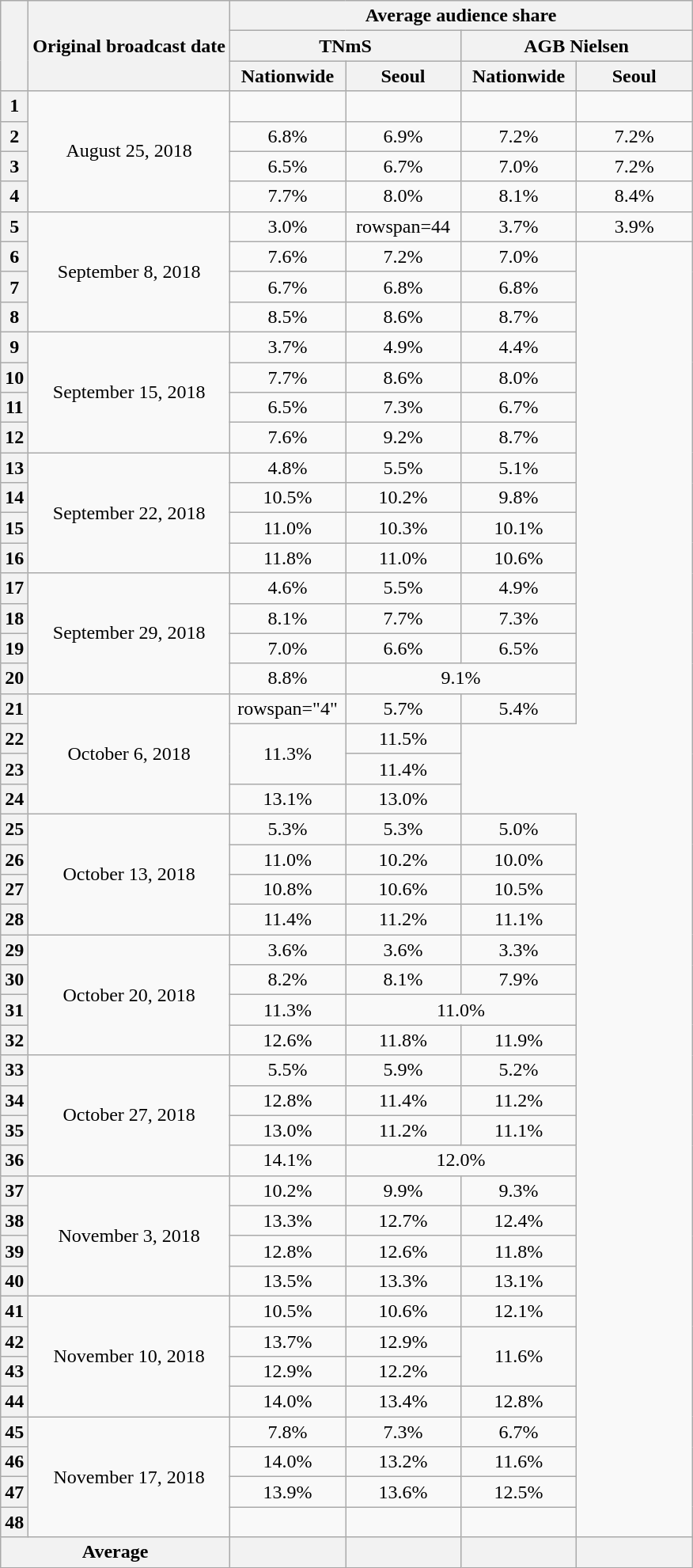<table class="wikitable" style="text-align:center">
<tr>
<th rowspan="3"></th>
<th rowspan="3">Original broadcast date</th>
<th colspan="4">Average audience share</th>
</tr>
<tr>
<th colspan="2">TNmS</th>
<th colspan="2">AGB Nielsen</th>
</tr>
<tr>
<th width="90">Nationwide</th>
<th width="90">Seoul</th>
<th width="90">Nationwide</th>
<th width="90">Seoul</th>
</tr>
<tr>
<th>1</th>
<td rowspan="4">August 25, 2018</td>
<td></td>
<td></td>
<td> </td>
<td> </td>
</tr>
<tr>
<th>2</th>
<td>6.8%</td>
<td>6.9%</td>
<td>7.2% </td>
<td>7.2% </td>
</tr>
<tr>
<th>3</th>
<td>6.5%</td>
<td>6.7%</td>
<td>7.0% </td>
<td>7.2% </td>
</tr>
<tr>
<th>4</th>
<td>7.7%</td>
<td>8.0%</td>
<td>8.1% </td>
<td>8.4% </td>
</tr>
<tr>
<th>5</th>
<td rowspan="4">September 8, 2018</td>
<td>3.0%</td>
<td>rowspan=44 </td>
<td>3.7% </td>
<td>3.9% </td>
</tr>
<tr>
<th>6</th>
<td>7.6%</td>
<td>7.2% </td>
<td>7.0% </td>
</tr>
<tr>
<th>7</th>
<td>6.7%</td>
<td>6.8% </td>
<td>6.8% </td>
</tr>
<tr>
<th>8</th>
<td>8.5%</td>
<td>8.6% </td>
<td>8.7% </td>
</tr>
<tr>
<th>9</th>
<td rowspan="4">September 15, 2018</td>
<td>3.7%</td>
<td>4.9% </td>
<td>4.4% </td>
</tr>
<tr>
<th>10</th>
<td>7.7%</td>
<td>8.6% </td>
<td>8.0% </td>
</tr>
<tr>
<th>11</th>
<td>6.5%</td>
<td>7.3% </td>
<td>6.7% </td>
</tr>
<tr>
<th>12</th>
<td>7.6%</td>
<td>9.2% </td>
<td>8.7% </td>
</tr>
<tr>
<th>13</th>
<td rowspan="4">September 22, 2018</td>
<td>4.8%</td>
<td>5.5% </td>
<td>5.1% </td>
</tr>
<tr>
<th>14</th>
<td>10.5%</td>
<td>10.2% </td>
<td>9.8% </td>
</tr>
<tr>
<th>15</th>
<td>11.0%</td>
<td>10.3% </td>
<td>10.1% </td>
</tr>
<tr>
<th>16</th>
<td>11.8%</td>
<td>11.0% </td>
<td>10.6% </td>
</tr>
<tr>
<th>17</th>
<td rowspan="4">September 29, 2018</td>
<td>4.6%</td>
<td>5.5% </td>
<td>4.9% </td>
</tr>
<tr>
<th>18</th>
<td>8.1%</td>
<td>7.7% </td>
<td>7.3% </td>
</tr>
<tr>
<th>19</th>
<td>7.0%</td>
<td>6.6% </td>
<td>6.5% </td>
</tr>
<tr>
<th>20</th>
<td>8.8%</td>
<td colspan="2">9.1% </td>
</tr>
<tr>
<th>21</th>
<td rowspan="4">October 6, 2018</td>
<td>rowspan="4" </td>
<td>5.7% </td>
<td>5.4% </td>
</tr>
<tr>
<th>22</th>
<td rowspan="2">11.3% </td>
<td>11.5% </td>
</tr>
<tr>
<th>23</th>
<td>11.4% </td>
</tr>
<tr>
<th>24</th>
<td>13.1% </td>
<td>13.0% </td>
</tr>
<tr>
<th>25</th>
<td rowspan="4">October 13, 2018</td>
<td>5.3%</td>
<td>5.3% </td>
<td>5.0% </td>
</tr>
<tr>
<th>26</th>
<td>11.0%</td>
<td>10.2% </td>
<td>10.0% </td>
</tr>
<tr>
<th>27</th>
<td>10.8%</td>
<td>10.6% </td>
<td>10.5% </td>
</tr>
<tr>
<th>28</th>
<td>11.4%</td>
<td>11.2% </td>
<td>11.1% </td>
</tr>
<tr>
<th>29</th>
<td rowspan="4">October 20, 2018</td>
<td>3.6%</td>
<td>3.6% </td>
<td>3.3% </td>
</tr>
<tr>
<th>30</th>
<td>8.2%</td>
<td>8.1% </td>
<td>7.9% </td>
</tr>
<tr>
<th>31</th>
<td>11.3%</td>
<td colspan="2">11.0% </td>
</tr>
<tr>
<th>32</th>
<td>12.6%</td>
<td>11.8% </td>
<td>11.9% </td>
</tr>
<tr>
<th>33</th>
<td rowspan="4">October 27, 2018</td>
<td>5.5%</td>
<td>5.9% </td>
<td>5.2% </td>
</tr>
<tr>
<th>34</th>
<td>12.8%</td>
<td>11.4% </td>
<td>11.2% </td>
</tr>
<tr>
<th>35</th>
<td>13.0%</td>
<td>11.2% </td>
<td>11.1% </td>
</tr>
<tr>
<th>36</th>
<td>14.1%</td>
<td colspan="2">12.0% </td>
</tr>
<tr>
<th>37</th>
<td rowspan="4">November 3, 2018</td>
<td>10.2%</td>
<td>9.9% </td>
<td>9.3% </td>
</tr>
<tr>
<th>38</th>
<td>13.3%</td>
<td>12.7% </td>
<td>12.4% </td>
</tr>
<tr>
<th>39</th>
<td>12.8%</td>
<td>12.6% </td>
<td>11.8% </td>
</tr>
<tr>
<th>40</th>
<td>13.5%</td>
<td>13.3% </td>
<td>13.1% </td>
</tr>
<tr>
<th>41</th>
<td rowspan="4">November 10, 2018</td>
<td>10.5%</td>
<td>10.6% </td>
<td>12.1% </td>
</tr>
<tr>
<th>42</th>
<td>13.7%</td>
<td>12.9% </td>
<td rowspan="2">11.6% </td>
</tr>
<tr>
<th>43</th>
<td>12.9%</td>
<td>12.2% </td>
</tr>
<tr>
<th>44</th>
<td>14.0%</td>
<td>13.4% </td>
<td>12.8% </td>
</tr>
<tr>
<th>45</th>
<td rowspan="4">November 17, 2018</td>
<td>7.8%</td>
<td>7.3% </td>
<td>6.7% </td>
</tr>
<tr>
<th>46</th>
<td>14.0%</td>
<td>13.2% </td>
<td>11.6% </td>
</tr>
<tr>
<th>47</th>
<td>13.9%</td>
<td>13.6% </td>
<td>12.5% </td>
</tr>
<tr>
<th>48</th>
<td></td>
<td> </td>
<td> </td>
</tr>
<tr>
<th colspan="2">Average</th>
<th></th>
<th></th>
<th></th>
<th></th>
</tr>
</table>
